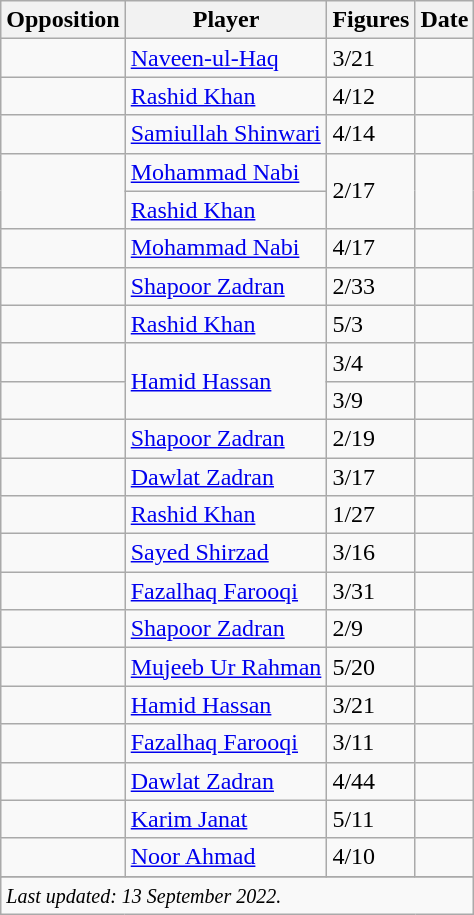<table class="wikitable sortable">
<tr>
<th>Opposition</th>
<th>Player</th>
<th>Figures</th>
<th>Date</th>
</tr>
<tr>
<td></td>
<td><a href='#'>Naveen-ul-Haq</a></td>
<td>3/21</td>
<td></td>
</tr>
<tr>
<td></td>
<td><a href='#'>Rashid Khan</a></td>
<td>4/12</td>
<td></td>
</tr>
<tr>
<td></td>
<td><a href='#'>Samiullah Shinwari</a></td>
<td>4/14</td>
<td></td>
</tr>
<tr>
<td rowspan=2></td>
<td><a href='#'>Mohammad Nabi</a></td>
<td rowspan=2>2/17</td>
<td rowspan=2> </td>
</tr>
<tr>
<td><a href='#'>Rashid Khan</a></td>
</tr>
<tr>
<td></td>
<td><a href='#'>Mohammad Nabi</a></td>
<td>4/17</td>
<td></td>
</tr>
<tr>
<td></td>
<td><a href='#'>Shapoor Zadran</a></td>
<td>2/33</td>
<td> </td>
</tr>
<tr>
<td></td>
<td><a href='#'>Rashid Khan</a></td>
<td>5/3</td>
<td></td>
</tr>
<tr>
<td></td>
<td rowspan=2><a href='#'>Hamid Hassan</a></td>
<td>3/4</td>
<td></td>
</tr>
<tr>
<td></td>
<td>3/9</td>
<td> </td>
</tr>
<tr>
<td></td>
<td><a href='#'>Shapoor Zadran</a></td>
<td>2/19</td>
<td> </td>
</tr>
<tr>
<td></td>
<td><a href='#'>Dawlat Zadran</a></td>
<td>3/17</td>
<td></td>
</tr>
<tr>
<td></td>
<td><a href='#'>Rashid Khan</a></td>
<td>1/27</td>
<td> </td>
</tr>
<tr>
<td></td>
<td><a href='#'>Sayed Shirzad</a></td>
<td>3/16</td>
<td></td>
</tr>
<tr>
<td></td>
<td><a href='#'>Fazalhaq Farooqi</a></td>
<td>3/31</td>
<td> </td>
</tr>
<tr>
<td></td>
<td><a href='#'>Shapoor Zadran</a></td>
<td>2/9</td>
<td></td>
</tr>
<tr>
<td></td>
<td><a href='#'>Mujeeb Ur Rahman</a></td>
<td>5/20</td>
<td> </td>
</tr>
<tr>
<td></td>
<td><a href='#'>Hamid Hassan</a></td>
<td>3/21</td>
<td> </td>
</tr>
<tr>
<td></td>
<td><a href='#'>Fazalhaq Farooqi</a></td>
<td>3/11</td>
<td> </td>
</tr>
<tr>
<td></td>
<td><a href='#'>Dawlat Zadran</a></td>
<td>4/44</td>
<td></td>
</tr>
<tr>
<td></td>
<td><a href='#'>Karim Janat</a></td>
<td>5/11</td>
<td></td>
</tr>
<tr>
<td></td>
<td><a href='#'>Noor Ahmad</a></td>
<td>4/10</td>
<td></td>
</tr>
<tr>
</tr>
<tr class=sortbottom>
<td colspan=5><small><em>Last updated: 13 September 2022.</em></small></td>
</tr>
</table>
